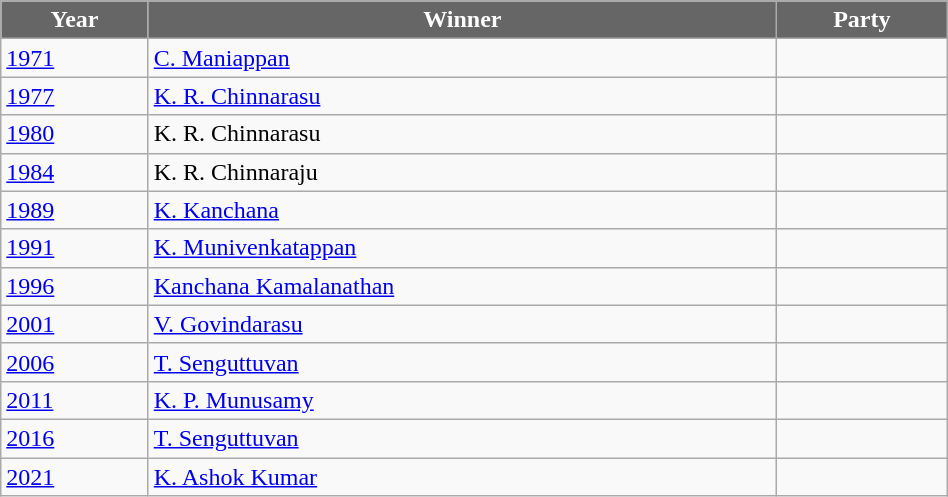<table class="wikitable" width="50%">
<tr>
<th style="background-color:#666666; color:white">Year</th>
<th style="background-color:#666666; color:white">Winner</th>
<th style="background-color:#666666; color:white" colspan="2">Party</th>
</tr>
<tr>
<td><a href='#'>1971</a></td>
<td><a href='#'>C. Maniappan</a></td>
<td></td>
</tr>
<tr>
<td><a href='#'>1977</a></td>
<td><a href='#'>K. R. Chinnarasu</a></td>
<td></td>
</tr>
<tr>
<td><a href='#'>1980</a></td>
<td>K. R. Chinnarasu</td>
<td></td>
</tr>
<tr>
<td><a href='#'>1984</a></td>
<td>K. R. Chinnaraju</td>
<td></td>
</tr>
<tr>
<td><a href='#'>1989</a></td>
<td><a href='#'>K. Kanchana</a></td>
<td></td>
</tr>
<tr>
<td><a href='#'>1991</a></td>
<td><a href='#'>K. Munivenkatappan</a></td>
<td></td>
</tr>
<tr>
<td><a href='#'>1996</a></td>
<td><a href='#'>Kanchana Kamalanathan</a></td>
<td></td>
</tr>
<tr>
<td><a href='#'>2001</a></td>
<td><a href='#'>V. Govindarasu</a></td>
<td></td>
</tr>
<tr>
<td><a href='#'>2006</a></td>
<td><a href='#'>T. Senguttuvan</a></td>
<td></td>
</tr>
<tr>
<td><a href='#'>2011</a></td>
<td><a href='#'>K. P. Munusamy</a></td>
<td></td>
</tr>
<tr>
<td><a href='#'>2016</a></td>
<td><a href='#'>T. Senguttuvan</a></td>
<td></td>
</tr>
<tr>
<td><a href='#'>2021</a></td>
<td><a href='#'>K. Ashok Kumar</a></td>
<td></td>
</tr>
</table>
